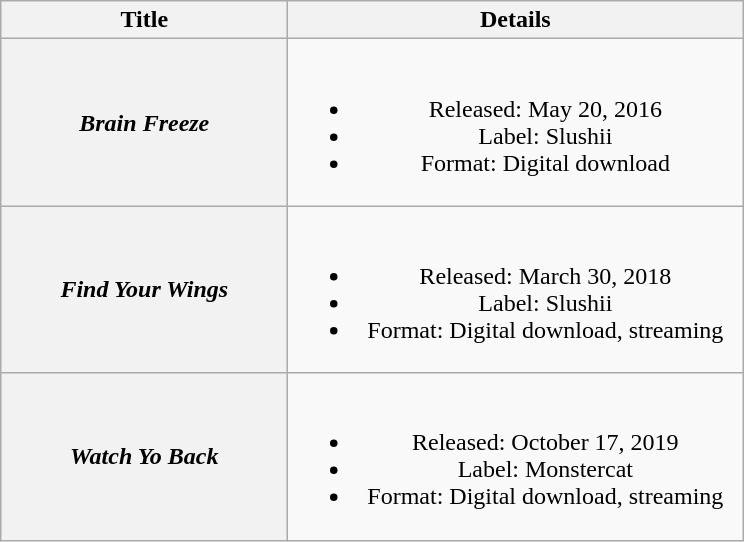<table class="wikitable plainrowheaders" style="text-align:center;">
<tr>
<th scope="col" style="width:11.5em;">Title</th>
<th scope="col" style="width:18.5em;">Details</th>
</tr>
<tr>
<th scope="row"><em>Brain Freeze</em></th>
<td><br><ul><li>Released: May 20, 2016</li><li>Label: Slushii</li><li>Format: Digital download</li></ul></td>
</tr>
<tr>
<th scope="row"><em>Find Your Wings</em></th>
<td><br><ul><li>Released: March 30, 2018</li><li>Label: Slushii</li><li>Format: Digital download, streaming</li></ul></td>
</tr>
<tr>
<th scope="row"><em>Watch Yo Back</em></th>
<td><br><ul><li>Released: October 17, 2019</li><li>Label: Monstercat</li><li>Format: Digital download, streaming</li></ul></td>
</tr>
</table>
